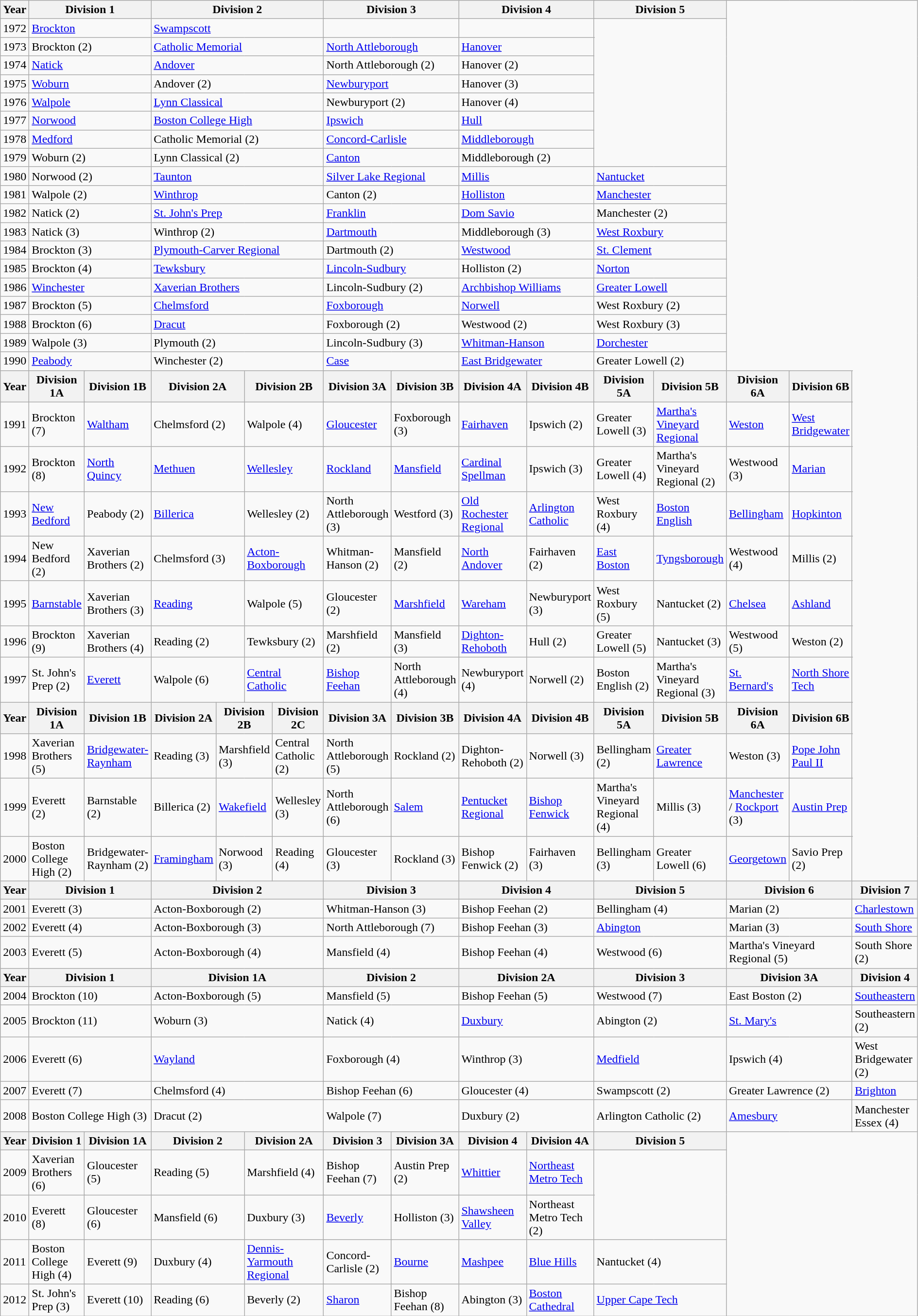<table class="wikitable">
<tr>
<th>Year</th>
<th colspan="6">Division 1</th>
<th colspan ="6">Division 2</th>
<th colspan ="6">Division 3</th>
<th colspan ="6">Division 4</th>
<th colspan ="6">Division 5</th>
</tr>
<tr>
<td>1972</td>
<td colspan="6"><a href='#'>Brockton</a></td>
<td colspan ="6"><a href='#'>Swampscott</a></td>
<td colspan ="6"> </td>
<td colspan ="6"> </td>
<td colspan="6" rowspan="8"> </td>
</tr>
<tr>
<td>1973</td>
<td colspan="6">Brockton (2)</td>
<td colspan="6"><a href='#'>Catholic Memorial</a></td>
<td colspan="6"><a href='#'>North Attleborough</a></td>
<td colspan="6"><a href='#'>Hanover</a></td>
</tr>
<tr>
<td>1974</td>
<td colspan="6"><a href='#'>Natick</a></td>
<td colspan="6"><a href='#'>Andover</a></td>
<td colspan="6">North Attleborough (2)</td>
<td colspan="6">Hanover (2)</td>
</tr>
<tr>
<td>1975</td>
<td colspan="6"><a href='#'>Woburn</a></td>
<td colspan="6">Andover (2)</td>
<td colspan="6"><a href='#'>Newburyport</a></td>
<td colspan="6">Hanover (3)</td>
</tr>
<tr>
<td>1976</td>
<td colspan="6"><a href='#'>Walpole</a></td>
<td colspan="6"><a href='#'>Lynn Classical</a></td>
<td colspan="6">Newburyport (2)</td>
<td colspan="6">Hanover (4)</td>
</tr>
<tr>
<td>1977</td>
<td colspan="6"><a href='#'>Norwood</a></td>
<td colspan="6"><a href='#'>Boston College High</a></td>
<td colspan="6"><a href='#'>Ipswich</a></td>
<td colspan="6"><a href='#'>Hull</a></td>
</tr>
<tr>
<td>1978</td>
<td colspan="6"><a href='#'>Medford</a></td>
<td colspan="6">Catholic Memorial (2)</td>
<td colspan="6"><a href='#'>Concord-Carlisle</a></td>
<td colspan="6"><a href='#'>Middleborough</a></td>
</tr>
<tr>
<td>1979</td>
<td colspan="6">Woburn (2)</td>
<td colspan="6">Lynn Classical (2)</td>
<td colspan="6"><a href='#'>Canton</a></td>
<td colspan="6">Middleborough (2)</td>
</tr>
<tr>
<td>1980</td>
<td colspan="6">Norwood (2)</td>
<td colspan="6"><a href='#'>Taunton</a></td>
<td colspan="6"><a href='#'>Silver Lake Regional</a></td>
<td colspan="6"><a href='#'>Millis</a></td>
<td colspan="6"><a href='#'>Nantucket</a></td>
</tr>
<tr>
<td>1981</td>
<td colspan="6">Walpole (2)</td>
<td colspan="6"><a href='#'>Winthrop</a></td>
<td colspan="6">Canton (2)</td>
<td colspan="6"><a href='#'>Holliston</a></td>
<td colspan="6"><a href='#'>Manchester</a></td>
</tr>
<tr>
<td>1982</td>
<td colspan="6">Natick (2)</td>
<td colspan="6"><a href='#'>St. John's Prep</a></td>
<td colspan="6"><a href='#'>Franklin</a></td>
<td colspan="6"><a href='#'>Dom Savio</a></td>
<td colspan="6">Manchester (2)</td>
</tr>
<tr>
<td>1983</td>
<td colspan="6">Natick (3)</td>
<td colspan="6">Winthrop (2)</td>
<td colspan="6"><a href='#'>Dartmouth</a></td>
<td colspan="6">Middleborough (3)</td>
<td colspan="6"><a href='#'>West Roxbury</a></td>
</tr>
<tr>
<td>1984</td>
<td colspan="6">Brockton (3)</td>
<td colspan="6"><a href='#'>Plymouth-Carver Regional</a></td>
<td colspan="6">Dartmouth (2)</td>
<td colspan="6"><a href='#'>Westwood</a></td>
<td colspan="6"><a href='#'>St. Clement</a></td>
</tr>
<tr>
<td>1985</td>
<td colspan="6">Brockton (4)</td>
<td colspan="6"><a href='#'>Tewksbury</a></td>
<td colspan="6"><a href='#'>Lincoln-Sudbury</a></td>
<td colspan="6">Holliston (2)</td>
<td colspan="6"><a href='#'>Norton</a></td>
</tr>
<tr>
<td>1986</td>
<td colspan="6"><a href='#'>Winchester</a></td>
<td colspan="6"><a href='#'>Xaverian Brothers</a></td>
<td colspan="6">Lincoln-Sudbury (2)</td>
<td colspan="6"><a href='#'>Archbishop Williams</a></td>
<td colspan="6"><a href='#'>Greater Lowell</a></td>
</tr>
<tr>
<td>1987</td>
<td colspan="6">Brockton (5)</td>
<td colspan="6"><a href='#'>Chelmsford</a></td>
<td colspan="6"><a href='#'>Foxborough</a></td>
<td colspan="6"><a href='#'>Norwell</a></td>
<td colspan="6">West Roxbury (2)</td>
</tr>
<tr>
<td>1988</td>
<td colspan="6">Brockton (6)</td>
<td colspan="6"><a href='#'>Dracut</a></td>
<td colspan="6">Foxborough (2)</td>
<td colspan="6">Westwood (2)</td>
<td colspan="6">West Roxbury (3)</td>
</tr>
<tr>
<td>1989</td>
<td colspan="6">Walpole (3)</td>
<td colspan="6">Plymouth (2)</td>
<td colspan="6">Lincoln-Sudbury (3)</td>
<td colspan="6"><a href='#'>Whitman-Hanson</a></td>
<td colspan="6"><a href='#'>Dorchester</a></td>
</tr>
<tr>
<td>1990</td>
<td colspan="6"><a href='#'>Peabody</a></td>
<td colspan="6">Winchester (2)</td>
<td colspan="6"><a href='#'>Case</a></td>
<td colspan="6"><a href='#'>East Bridgewater</a></td>
<td colspan="6">Greater Lowell (2)</td>
</tr>
<tr>
<th>Year</th>
<th colspan="3">Division 1A</th>
<th colspan="3">Division 1B</th>
<th colspan="3">Division 2A</th>
<th colspan="3">Division 2B</th>
<th colspan="3">Division 3A</th>
<th colspan="3">Division 3B</th>
<th colspan="3">Division 4A</th>
<th colspan="3">Division 4B</th>
<th colspan="3">Division 5A</th>
<th colspan="3">Division 5B</th>
<th colspan="3">Division 6A</th>
<th colspan="3">Division 6B</th>
</tr>
<tr>
<td>1991</td>
<td colspan="3">Brockton (7)</td>
<td colspan="3"><a href='#'>Waltham</a></td>
<td colspan="3">Chelmsford (2)</td>
<td colspan="3">Walpole (4)</td>
<td colspan="3"><a href='#'>Gloucester</a></td>
<td colspan="3">Foxborough (3)</td>
<td colspan="3"><a href='#'>Fairhaven</a></td>
<td colspan="3">Ipswich (2)</td>
<td colspan="3">Greater Lowell (3)</td>
<td colspan="3"><a href='#'>Martha's Vineyard Regional</a></td>
<td colspan="3"><a href='#'>Weston</a></td>
<td colspan="3"><a href='#'>West Bridgewater</a></td>
</tr>
<tr>
<td>1992</td>
<td colspan="3">Brockton (8)</td>
<td colspan="3"><a href='#'>North Quincy</a></td>
<td colspan="3"><a href='#'>Methuen</a></td>
<td colspan="3"><a href='#'>Wellesley</a></td>
<td colspan="3"><a href='#'>Rockland</a></td>
<td colspan="3"><a href='#'>Mansfield</a></td>
<td colspan="3"><a href='#'>Cardinal Spellman</a></td>
<td colspan="3">Ipswich (3)</td>
<td colspan="3">Greater Lowell (4)</td>
<td colspan="3">Martha's Vineyard Regional (2)</td>
<td colspan="3">Westwood (3)</td>
<td colspan="3"><a href='#'>Marian</a></td>
</tr>
<tr>
<td>1993</td>
<td colspan="3"><a href='#'>New Bedford</a></td>
<td colspan="3">Peabody (2)</td>
<td colspan="3"><a href='#'>Billerica</a></td>
<td colspan="3">Wellesley (2)</td>
<td colspan="3">North Attleborough (3)</td>
<td colspan="3">Westford (3)</td>
<td colspan="3"><a href='#'>Old Rochester Regional</a></td>
<td colspan="3"><a href='#'>Arlington Catholic</a></td>
<td colspan="3">West Roxbury (4)</td>
<td colspan="3"><a href='#'>Boston English</a></td>
<td colspan="3"><a href='#'>Bellingham</a></td>
<td colspan="3"><a href='#'>Hopkinton</a></td>
</tr>
<tr>
<td>1994</td>
<td colspan="3">New Bedford (2)</td>
<td colspan="3">Xaverian Brothers (2)</td>
<td colspan="3">Chelmsford (3)</td>
<td colspan="3"><a href='#'>Acton-Boxborough</a></td>
<td colspan="3">Whitman-Hanson (2)</td>
<td colspan="3">Mansfield (2)</td>
<td colspan="3"><a href='#'>North Andover</a></td>
<td colspan="3">Fairhaven (2)</td>
<td colspan="3"><a href='#'>East Boston</a></td>
<td colspan="3"><a href='#'>Tyngsborough</a></td>
<td colspan="3">Westwood (4)</td>
<td colspan="3">Millis (2)</td>
</tr>
<tr>
<td>1995</td>
<td colspan="3"><a href='#'>Barnstable</a></td>
<td colspan="3">Xaverian Brothers (3)</td>
<td colspan="3"><a href='#'>Reading</a></td>
<td colspan="3">Walpole (5)</td>
<td colspan="3">Gloucester (2)</td>
<td colspan="3"><a href='#'>Marshfield</a></td>
<td colspan="3"><a href='#'>Wareham</a></td>
<td colspan="3">Newburyport (3)</td>
<td colspan="3">West Roxbury (5)</td>
<td colspan="3">Nantucket (2)</td>
<td colspan="3"><a href='#'>Chelsea</a></td>
<td colspan="3"><a href='#'>Ashland</a></td>
</tr>
<tr>
<td>1996</td>
<td colspan="3">Brockton (9)</td>
<td colspan="3">Xaverian Brothers (4)</td>
<td colspan="3">Reading (2)</td>
<td colspan="3">Tewksbury (2)</td>
<td colspan="3">Marshfield (2)</td>
<td colspan="3">Mansfield (3)</td>
<td colspan="3"><a href='#'>Dighton-Rehoboth</a></td>
<td colspan="3">Hull (2)</td>
<td colspan="3">Greater Lowell (5)</td>
<td colspan="3">Nantucket (3)</td>
<td colspan="3">Westwood (5)</td>
<td colspan="3">Weston (2)</td>
</tr>
<tr>
<td>1997</td>
<td colspan="3">St. John's Prep (2)</td>
<td colspan="3"><a href='#'>Everett</a></td>
<td colspan="3">Walpole (6)</td>
<td colspan="3"><a href='#'>Central Catholic</a></td>
<td colspan="3"><a href='#'>Bishop Feehan</a></td>
<td colspan="3">North Attleborough (4)</td>
<td colspan="3">Newburyport (4)</td>
<td colspan="3">Norwell (2)</td>
<td colspan="3">Boston English (2)</td>
<td colspan="3">Martha's Vineyard Regional (3)</td>
<td colspan="3"><a href='#'>St. Bernard's</a></td>
<td colspan="3"><a href='#'>North Shore Tech</a></td>
</tr>
<tr>
<th>Year</th>
<th colspan="3">Division 1A</th>
<th colspan="3">Division 1B</th>
<th colspan="2">Division 2A</th>
<th colspan="2">Division 2B</th>
<th colspan="2">Division 2C</th>
<th colspan="3">Division 3A</th>
<th colspan="3">Division 3B</th>
<th colspan="3">Division 4A</th>
<th colspan="3">Division 4B</th>
<th colspan="3">Division 5A</th>
<th colspan="3">Division 5B</th>
<th colspan="3">Division 6A</th>
<th colspan="3">Division 6B</th>
</tr>
<tr>
<td>1998</td>
<td colspan="3">Xaverian Brothers (5)</td>
<td colspan="3"><a href='#'>Bridgewater-Raynham</a></td>
<td colspan="2">Reading (3)</td>
<td colspan="2">Marshfield (3)</td>
<td colspan="2">Central Catholic (2)</td>
<td colspan="3">North Attleborough (5)</td>
<td colspan="3">Rockland (2)</td>
<td colspan="3">Dighton-Rehoboth (2)</td>
<td colspan="3">Norwell (3)</td>
<td colspan="3">Bellingham (2)</td>
<td colspan="3"><a href='#'>Greater Lawrence</a></td>
<td colspan="3">Weston (3)</td>
<td colspan="3"><a href='#'>Pope John Paul II</a></td>
</tr>
<tr>
<td>1999</td>
<td colspan="3">Everett (2)</td>
<td colspan="3">Barnstable (2)</td>
<td colspan="2">Billerica (2)</td>
<td colspan="2"><a href='#'>Wakefield</a></td>
<td colspan="2">Wellesley (3)</td>
<td colspan="3">North Attleborough (6)</td>
<td colspan="3"><a href='#'>Salem</a></td>
<td colspan="3"><a href='#'>Pentucket Regional</a></td>
<td colspan="3"><a href='#'>Bishop Fenwick</a></td>
<td colspan="3">Martha's Vineyard Regional (4)</td>
<td colspan="3">Millis (3)</td>
<td colspan="3"><a href='#'>Manchester</a> / <a href='#'>Rockport</a> (3)</td>
<td colspan="3"><a href='#'>Austin Prep</a></td>
</tr>
<tr>
<td>2000</td>
<td colspan="3">Boston College High (2)</td>
<td colspan="3">Bridgewater-Raynham (2)</td>
<td colspan="2"><a href='#'>Framingham</a></td>
<td colspan="2">Norwood (3)</td>
<td colspan="2">Reading (4)</td>
<td colspan="3">Gloucester (3)</td>
<td colspan="3">Rockland (3)</td>
<td colspan="3">Bishop Fenwick (2)</td>
<td colspan="3">Fairhaven (3)</td>
<td colspan="3">Bellingham (3)</td>
<td colspan="3">Greater Lowell (6)</td>
<td colspan="3"><a href='#'>Georgetown</a></td>
<td colspan="3">Savio Prep (2)</td>
</tr>
<tr>
<th>Year</th>
<th colspan="6">Division 1</th>
<th colspan="6">Division 2</th>
<th colspan="6">Division 3</th>
<th colspan="6">Division 4</th>
<th colspan="6">Division 5</th>
<th colspan="6">Division 6</th>
<th colspan="6">Division 7</th>
</tr>
<tr>
<td>2001</td>
<td colspan="6">Everett (3)</td>
<td colspan="6">Acton-Boxborough (2)</td>
<td colspan="6">Whitman-Hanson (3)</td>
<td colspan="6">Bishop Feehan (2)</td>
<td colspan="6">Bellingham (4)</td>
<td colspan="6">Marian (2)</td>
<td colspan="6"><a href='#'>Charlestown</a></td>
</tr>
<tr>
<td>2002</td>
<td colspan="6">Everett (4)</td>
<td colspan="6">Acton-Boxborough (3)</td>
<td colspan="6">North Attleborough (7)</td>
<td colspan="6">Bishop Feehan (3)</td>
<td colspan="6"><a href='#'>Abington</a></td>
<td colspan="6">Marian (3)</td>
<td colspan="6"><a href='#'>South Shore</a></td>
</tr>
<tr>
<td>2003</td>
<td colspan="6">Everett (5)</td>
<td colspan="6">Acton-Boxborough (4)</td>
<td colspan="6">Mansfield (4)</td>
<td colspan="6">Bishop Feehan (4)</td>
<td colspan="6">Westwood (6)</td>
<td colspan="6">Martha's Vineyard Regional (5)</td>
<td colspan="6">South Shore (2)</td>
</tr>
<tr>
<th>Year</th>
<th colspan="6">Division 1</th>
<th colspan="6">Division 1A</th>
<th colspan="6">Division 2</th>
<th colspan="6">Division 2A</th>
<th colspan="6">Division 3</th>
<th colspan="6">Division 3A</th>
<th colspan="6">Division 4</th>
</tr>
<tr>
<td>2004</td>
<td colspan="6">Brockton (10)</td>
<td colspan="6">Acton-Boxborough (5)</td>
<td colspan="6">Mansfield (5)</td>
<td colspan="6">Bishop Feehan (5)</td>
<td colspan="6">Westwood (7)</td>
<td colspan="6">East Boston (2)</td>
<td colspan="6"><a href='#'>Southeastern</a></td>
</tr>
<tr>
<td>2005</td>
<td colspan="6">Brockton (11)</td>
<td colspan="6">Woburn (3)</td>
<td colspan="6">Natick (4)</td>
<td colspan="6"><a href='#'>Duxbury</a></td>
<td colspan="6">Abington (2)</td>
<td colspan="6"><a href='#'>St. Mary's</a></td>
<td colspan="6">Southeastern (2)</td>
</tr>
<tr>
<td>2006</td>
<td colspan="6">Everett (6)</td>
<td colspan="6"><a href='#'>Wayland</a></td>
<td colspan="6">Foxborough (4)</td>
<td colspan="6">Winthrop (3)</td>
<td colspan="6"><a href='#'>Medfield</a></td>
<td colspan="6">Ipswich (4)</td>
<td colspan="6">West Bridgewater (2)</td>
</tr>
<tr>
<td>2007</td>
<td colspan="6">Everett (7)</td>
<td colspan="6">Chelmsford (4)</td>
<td colspan="6">Bishop Feehan (6)</td>
<td colspan="6">Gloucester (4)</td>
<td colspan="6">Swampscott (2)</td>
<td colspan="6">Greater Lawrence (2)</td>
<td colspan="6"><a href='#'>Brighton</a></td>
</tr>
<tr>
<td>2008</td>
<td colspan="6">Boston College High (3)</td>
<td colspan="6">Dracut (2)</td>
<td colspan="6">Walpole (7)</td>
<td colspan="6">Duxbury (2)</td>
<td colspan="6">Arlington Catholic (2)</td>
<td colspan="6"><a href='#'>Amesbury</a></td>
<td colspan="6">Manchester Essex (4)</td>
</tr>
<tr>
<th>Year</th>
<th colspan="3">Division 1</th>
<th colspan="3">Division 1A</th>
<th colspan="3">Division 2</th>
<th colspan="3">Division 2A</th>
<th colspan="3">Division 3</th>
<th colspan="3">Division 3A</th>
<th colspan="3">Division 4</th>
<th colspan="3">Division 4A</th>
<th colspan="6">Division 5</th>
</tr>
<tr>
<td>2009</td>
<td colspan="3">Xaverian Brothers (6)</td>
<td colspan="3">Gloucester (5)</td>
<td colspan="3">Reading (5)</td>
<td colspan="3">Marshfield (4)</td>
<td colspan="3">Bishop Feehan (7)</td>
<td colspan="3">Austin Prep (2)</td>
<td colspan="3"><a href='#'>Whittier</a></td>
<td colspan="3"><a href='#'>Northeast Metro Tech</a></td>
<td colspan="6" rowspan="2"> </td>
</tr>
<tr>
<td>2010</td>
<td colspan="3">Everett (8)</td>
<td colspan="3">Gloucester (6)</td>
<td colspan="3">Mansfield (6)</td>
<td colspan="3">Duxbury (3)</td>
<td colspan="3"><a href='#'>Beverly</a></td>
<td colspan="3">Holliston (3)</td>
<td colspan="3"><a href='#'>Shawsheen Valley</a></td>
<td colspan="3">Northeast Metro Tech (2)</td>
</tr>
<tr>
<td>2011</td>
<td colspan="3">Boston College High (4)</td>
<td colspan="3">Everett (9)</td>
<td colspan="3">Duxbury (4)</td>
<td colspan="3"><a href='#'>Dennis-Yarmouth Regional</a></td>
<td colspan="3">Concord-Carlisle (2)</td>
<td colspan="3"><a href='#'>Bourne</a></td>
<td colspan="3"><a href='#'>Mashpee</a></td>
<td colspan="3"><a href='#'>Blue Hills</a></td>
<td colspan="6">Nantucket (4)</td>
</tr>
<tr>
<td>2012</td>
<td colspan="3">St. John's Prep (3)</td>
<td colspan="3">Everett (10)</td>
<td colspan="3">Reading (6)</td>
<td colspan="3">Beverly (2)</td>
<td colspan="3"><a href='#'>Sharon</a></td>
<td colspan="3">Bishop Feehan (8)</td>
<td colspan="3">Abington (3)</td>
<td colspan="3"><a href='#'>Boston Cathedral</a></td>
<td colspan="6"><a href='#'>Upper Cape Tech</a></td>
</tr>
</table>
